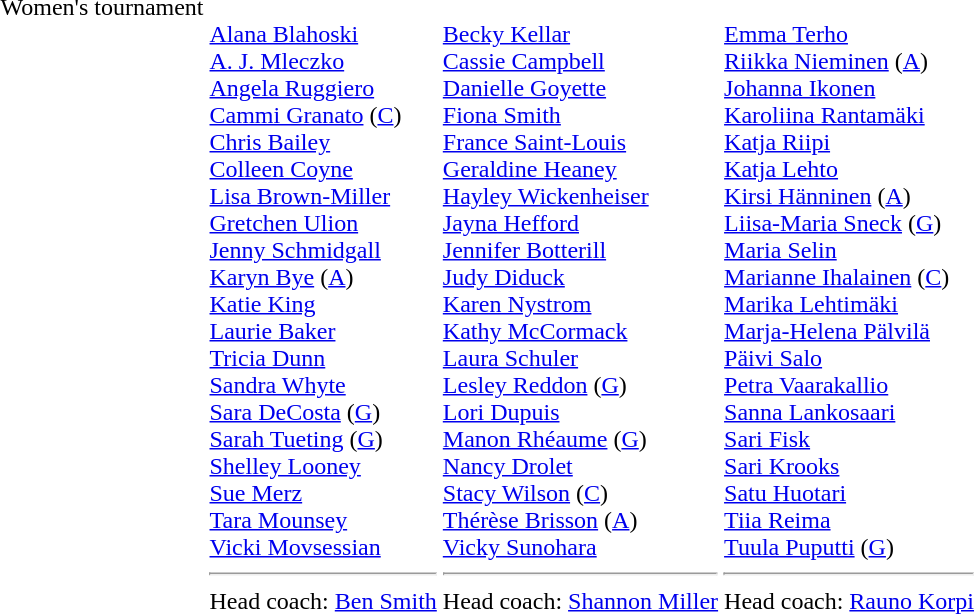<table>
<tr valign="top">
<td>Women's tournament</td>
<td><br><a href='#'>Alana Blahoski</a><br><a href='#'>A. J. Mleczko</a><br><a href='#'>Angela Ruggiero</a><br><a href='#'>Cammi Granato</a> (<a href='#'>C</a>)<br><a href='#'>Chris Bailey</a><br><a href='#'>Colleen Coyne</a><br><a href='#'>Lisa Brown-Miller</a><br><a href='#'>Gretchen Ulion</a><br><a href='#'>Jenny Schmidgall</a><br><a href='#'>Karyn Bye</a> (<a href='#'>A</a>)<br><a href='#'>Katie King</a><br><a href='#'>Laurie Baker</a><br><a href='#'>Tricia Dunn</a><br><a href='#'>Sandra Whyte</a><br><a href='#'>Sara DeCosta</a> (<a href='#'>G</a>)<br><a href='#'>Sarah Tueting</a> (<a href='#'>G</a>)<br><a href='#'>Shelley Looney</a><br><a href='#'>Sue Merz</a><br><a href='#'>Tara Mounsey</a><br><a href='#'>Vicki Movsessian</a><br><hr>Head coach: <a href='#'>Ben Smith</a></td>
<td><br><a href='#'>Becky Kellar</a><br><a href='#'>Cassie Campbell</a><br><a href='#'>Danielle Goyette</a><br><a href='#'>Fiona Smith</a><br><a href='#'>France Saint-Louis</a><br><a href='#'>Geraldine Heaney</a><br><a href='#'>Hayley Wickenheiser</a><br><a href='#'>Jayna Hefford</a><br><a href='#'>Jennifer Botterill</a><br><a href='#'>Judy Diduck</a><br><a href='#'>Karen Nystrom</a><br><a href='#'>Kathy McCormack</a><br><a href='#'>Laura Schuler</a><br><a href='#'>Lesley Reddon</a> (<a href='#'>G</a>)<br><a href='#'>Lori Dupuis</a><br><a href='#'>Manon Rhéaume</a> (<a href='#'>G</a>)<br><a href='#'>Nancy Drolet</a><br><a href='#'>Stacy Wilson</a> (<a href='#'>C</a>)<br><a href='#'>Thérèse Brisson</a> (<a href='#'>A</a>)<br><a href='#'>Vicky Sunohara</a><br><hr>Head coach: <a href='#'>Shannon Miller</a></td>
<td><br><a href='#'>Emma Terho</a><br><a href='#'>Riikka Nieminen</a> (<a href='#'>A</a>)<br><a href='#'>Johanna Ikonen</a><br><a href='#'>Karoliina Rantamäki</a><br><a href='#'>Katja Riipi</a><br><a href='#'>Katja Lehto</a><br><a href='#'>Kirsi Hänninen</a> (<a href='#'>A</a>) <br><a href='#'>Liisa-Maria Sneck</a> (<a href='#'>G</a>)<br><a href='#'>Maria Selin</a><br><a href='#'>Marianne Ihalainen</a> (<a href='#'>C</a>)<br><a href='#'>Marika Lehtimäki</a><br><a href='#'>Marja-Helena Pälvilä</a><br><a href='#'>Päivi Salo</a><br><a href='#'>Petra Vaarakallio</a><br><a href='#'>Sanna Lankosaari</a><br><a href='#'>Sari Fisk</a><br><a href='#'>Sari Krooks</a><br><a href='#'>Satu Huotari</a><br><a href='#'>Tiia Reima</a><br><a href='#'>Tuula Puputti</a> (<a href='#'>G</a>)<br><hr>Head coach: <a href='#'>Rauno Korpi</a></td>
</tr>
</table>
